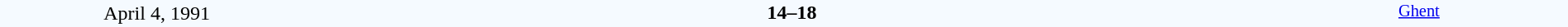<table style="width: 100%; background:#F5FAFF;" cellspacing="0">
<tr>
<td align=center rowspan=3 width=20%>April 4, 1991<br></td>
</tr>
<tr>
<td width=24% align=right></td>
<td align=center width=13%><strong>14–18</strong></td>
<td width=24%></td>
<td style=font-size:85% rowspan=3 valign=top align=center><a href='#'>Ghent</a></td>
</tr>
<tr style=font-size:85%>
<td align=right></td>
<td align=center></td>
<td></td>
</tr>
</table>
